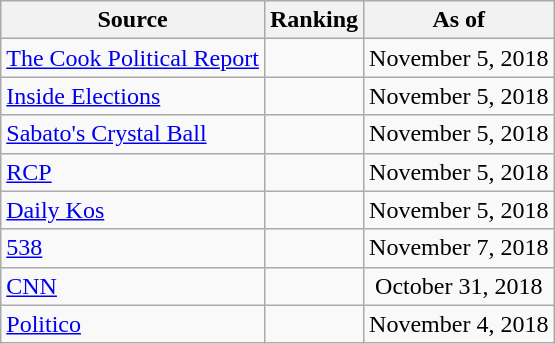<table class="wikitable" style="text-align:center">
<tr>
<th>Source</th>
<th>Ranking</th>
<th>As of</th>
</tr>
<tr>
<td align=left><a href='#'>The Cook Political Report</a></td>
<td></td>
<td>November 5, 2018</td>
</tr>
<tr>
<td align=left><a href='#'>Inside Elections</a></td>
<td></td>
<td>November 5, 2018</td>
</tr>
<tr>
<td align=left><a href='#'>Sabato's Crystal Ball</a></td>
<td></td>
<td>November 5, 2018</td>
</tr>
<tr>
<td align="left"><a href='#'>RCP</a></td>
<td></td>
<td>November 5, 2018</td>
</tr>
<tr>
<td align="left"><a href='#'>Daily Kos</a></td>
<td></td>
<td>November 5, 2018</td>
</tr>
<tr>
<td align="left"><a href='#'>538</a></td>
<td></td>
<td>November 7, 2018</td>
</tr>
<tr>
<td align="left"><a href='#'>CNN</a></td>
<td></td>
<td>October 31, 2018</td>
</tr>
<tr>
<td align="left"><a href='#'>Politico</a></td>
<td></td>
<td>November 4, 2018</td>
</tr>
</table>
